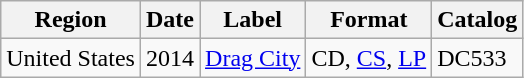<table class="wikitable">
<tr>
<th>Region</th>
<th>Date</th>
<th>Label</th>
<th>Format</th>
<th>Catalog</th>
</tr>
<tr>
<td>United States</td>
<td>2014</td>
<td><a href='#'>Drag City</a></td>
<td>CD, <a href='#'>CS</a>, <a href='#'>LP</a></td>
<td>DC533</td>
</tr>
</table>
